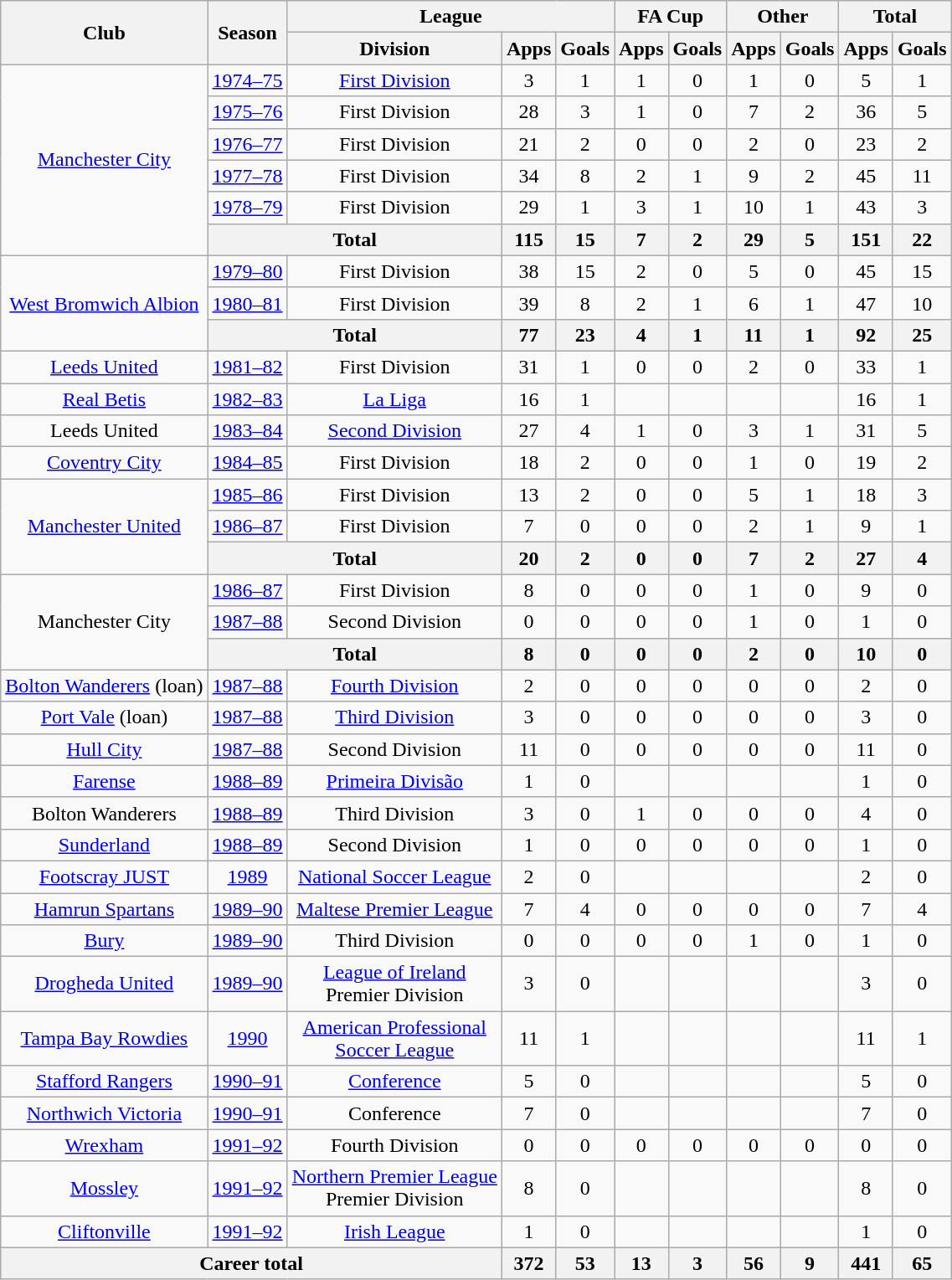<table class="wikitable" style="text-align:center">
<tr>
<th rowspan="2">Club</th>
<th rowspan="2">Season</th>
<th colspan="3">League</th>
<th colspan="2">FA Cup</th>
<th colspan="2">Other</th>
<th colspan="2">Total</th>
</tr>
<tr>
<th>Division</th>
<th>Apps</th>
<th>Goals</th>
<th>Apps</th>
<th>Goals</th>
<th>Apps</th>
<th>Goals</th>
<th>Apps</th>
<th>Goals</th>
</tr>
<tr>
<td rowspan="6"><a href='#'>Manchester City</a></td>
<td><a href='#'>1974–75</a></td>
<td><a href='#'>First Division</a></td>
<td>3</td>
<td>1</td>
<td>1</td>
<td>0</td>
<td>1</td>
<td>0</td>
<td>5</td>
<td>1</td>
</tr>
<tr>
<td><a href='#'>1975–76</a></td>
<td>First Division</td>
<td>28</td>
<td>3</td>
<td>1</td>
<td>0</td>
<td>7</td>
<td>2</td>
<td>36</td>
<td>5</td>
</tr>
<tr>
<td><a href='#'>1976–77</a></td>
<td>First Division</td>
<td>21</td>
<td>2</td>
<td>0</td>
<td>0</td>
<td>2</td>
<td>0</td>
<td>23</td>
<td>2</td>
</tr>
<tr>
<td><a href='#'>1977–78</a></td>
<td>First Division</td>
<td>34</td>
<td>8</td>
<td>2</td>
<td>1</td>
<td>9</td>
<td>2</td>
<td>45</td>
<td>11</td>
</tr>
<tr>
<td><a href='#'>1978–79</a></td>
<td>First Division</td>
<td>29</td>
<td>1</td>
<td>3</td>
<td>1</td>
<td>10</td>
<td>1</td>
<td>43</td>
<td>3</td>
</tr>
<tr>
<th colspan="2">Total</th>
<th>115</th>
<th>15</th>
<th>7</th>
<th>2</th>
<th>29</th>
<th>5</th>
<th>151</th>
<th>22</th>
</tr>
<tr>
<td rowspan="3"><a href='#'>West Bromwich Albion</a></td>
<td><a href='#'>1979–80</a></td>
<td>First Division</td>
<td>38</td>
<td>15</td>
<td>2</td>
<td>0</td>
<td>5</td>
<td>0</td>
<td>45</td>
<td>15</td>
</tr>
<tr>
<td><a href='#'>1980–81</a></td>
<td>First Division</td>
<td>39</td>
<td>8</td>
<td>2</td>
<td>1</td>
<td>6</td>
<td>1</td>
<td>47</td>
<td>10</td>
</tr>
<tr>
<th colspan="2">Total</th>
<th>77</th>
<th>23</th>
<th>4</th>
<th>1</th>
<th>11</th>
<th>1</th>
<th>92</th>
<th>25</th>
</tr>
<tr>
<td><a href='#'>Leeds United</a></td>
<td><a href='#'>1981–82</a></td>
<td>First Division</td>
<td>31</td>
<td>1</td>
<td>0</td>
<td>0</td>
<td>2</td>
<td>0</td>
<td>33</td>
<td>1</td>
</tr>
<tr>
<td><a href='#'>Real Betis</a></td>
<td><a href='#'>1982–83</a></td>
<td><a href='#'>La Liga</a></td>
<td>16</td>
<td>1</td>
<td></td>
<td></td>
<td></td>
<td></td>
<td>16</td>
<td>1</td>
</tr>
<tr>
<td>Leeds United</td>
<td><a href='#'>1983–84</a></td>
<td><a href='#'>Second Division</a></td>
<td>27</td>
<td>4</td>
<td>1</td>
<td>0</td>
<td>3</td>
<td>1</td>
<td>31</td>
<td>5</td>
</tr>
<tr>
<td><a href='#'>Coventry City</a></td>
<td><a href='#'>1984–85</a></td>
<td>First Division</td>
<td>18</td>
<td>2</td>
<td>0</td>
<td>0</td>
<td>1</td>
<td>0</td>
<td>19</td>
<td>2</td>
</tr>
<tr>
<td rowspan="3"><a href='#'>Manchester United</a></td>
<td><a href='#'>1985–86</a></td>
<td>First Division</td>
<td>13</td>
<td>2</td>
<td>0</td>
<td>0</td>
<td>5</td>
<td>1</td>
<td>18</td>
<td>3</td>
</tr>
<tr>
<td><a href='#'>1986–87</a></td>
<td>First Division</td>
<td>7</td>
<td>0</td>
<td>0</td>
<td>0</td>
<td>2</td>
<td>1</td>
<td>9</td>
<td>1</td>
</tr>
<tr>
<th colspan="2">Total</th>
<th>20</th>
<th>2</th>
<th>0</th>
<th>0</th>
<th>7</th>
<th>2</th>
<th>27</th>
<th>4</th>
</tr>
<tr>
<td rowspan="3">Manchester City</td>
<td><a href='#'>1986–87</a></td>
<td>First Division</td>
<td>8</td>
<td>0</td>
<td>0</td>
<td>0</td>
<td>1</td>
<td>0</td>
<td>9</td>
<td>0</td>
</tr>
<tr>
<td><a href='#'>1987–88</a></td>
<td>Second Division</td>
<td>0</td>
<td>0</td>
<td>0</td>
<td>0</td>
<td>1</td>
<td>0</td>
<td>1</td>
<td>0</td>
</tr>
<tr>
<th colspan="2">Total</th>
<th>8</th>
<th>0</th>
<th>0</th>
<th>0</th>
<th>2</th>
<th>0</th>
<th>10</th>
<th>0</th>
</tr>
<tr>
<td><a href='#'>Bolton Wanderers</a> (loan)</td>
<td><a href='#'>1987–88</a></td>
<td><a href='#'>Fourth Division</a></td>
<td>2</td>
<td>0</td>
<td>0</td>
<td>0</td>
<td>0</td>
<td>0</td>
<td>2</td>
<td>0</td>
</tr>
<tr>
<td><a href='#'>Port Vale</a> (loan)</td>
<td><a href='#'>1987–88</a></td>
<td><a href='#'>Third Division</a></td>
<td>3</td>
<td>0</td>
<td>0</td>
<td>0</td>
<td>0</td>
<td>0</td>
<td>3</td>
<td>0</td>
</tr>
<tr>
<td><a href='#'>Hull City</a></td>
<td><a href='#'>1987–88</a></td>
<td>Second Division</td>
<td>11</td>
<td>0</td>
<td>0</td>
<td>0</td>
<td>0</td>
<td>0</td>
<td>11</td>
<td>0</td>
</tr>
<tr>
<td><a href='#'>Farense</a></td>
<td><a href='#'>1988–89</a></td>
<td><a href='#'>Primeira Divisão</a></td>
<td>1</td>
<td>0</td>
<td></td>
<td></td>
<td></td>
<td></td>
<td>1</td>
<td>0</td>
</tr>
<tr>
<td>Bolton Wanderers</td>
<td><a href='#'>1988–89</a></td>
<td>Third Division</td>
<td>3</td>
<td>0</td>
<td>1</td>
<td>0</td>
<td>0</td>
<td>0</td>
<td>4</td>
<td>0</td>
</tr>
<tr>
<td><a href='#'>Sunderland</a></td>
<td><a href='#'>1988–89</a></td>
<td>Second Division</td>
<td>1</td>
<td>0</td>
<td>0</td>
<td>0</td>
<td>0</td>
<td>0</td>
<td>1</td>
<td>0</td>
</tr>
<tr>
<td><a href='#'>Footscray JUST</a></td>
<td><a href='#'>1989</a></td>
<td><a href='#'>National Soccer League</a></td>
<td>2</td>
<td>0</td>
<td></td>
<td></td>
<td></td>
<td></td>
<td>2</td>
<td>0</td>
</tr>
<tr>
<td><a href='#'>Hamrun Spartans</a></td>
<td><a href='#'>1989–90</a></td>
<td><a href='#'>Maltese Premier League</a></td>
<td>7</td>
<td>4</td>
<td>0</td>
<td>0</td>
<td>0</td>
<td>0</td>
<td>7</td>
<td>4</td>
</tr>
<tr>
<td><a href='#'>Bury</a></td>
<td><a href='#'>1989–90</a></td>
<td>Third Division</td>
<td>0</td>
<td>0</td>
<td>0</td>
<td>0</td>
<td>1</td>
<td>0</td>
<td>1</td>
<td>0</td>
</tr>
<tr>
<td><a href='#'>Drogheda United</a></td>
<td><a href='#'>1989–90</a></td>
<td><a href='#'>League of Ireland</a><br>Premier Division</td>
<td>3</td>
<td>0</td>
<td></td>
<td></td>
<td></td>
<td></td>
<td>3</td>
<td>0</td>
</tr>
<tr>
<td><a href='#'>Tampa Bay Rowdies</a></td>
<td><a href='#'>1990</a></td>
<td><a href='#'>American Professional<br>Soccer League</a></td>
<td>11</td>
<td>1</td>
<td></td>
<td></td>
<td></td>
<td></td>
<td>11</td>
<td>1</td>
</tr>
<tr>
<td><a href='#'>Stafford Rangers</a></td>
<td><a href='#'>1990–91</a></td>
<td><a href='#'>Conference</a></td>
<td>5</td>
<td>0</td>
<td></td>
<td></td>
<td></td>
<td></td>
<td>5</td>
<td>0</td>
</tr>
<tr>
<td><a href='#'>Northwich Victoria</a></td>
<td><a href='#'>1990–91</a></td>
<td>Conference</td>
<td>7</td>
<td>0</td>
<td></td>
<td></td>
<td></td>
<td></td>
<td>7</td>
<td>0</td>
</tr>
<tr>
<td><a href='#'>Wrexham</a></td>
<td><a href='#'>1991–92</a></td>
<td>Fourth Division</td>
<td>0</td>
<td>0</td>
<td>0</td>
<td>0</td>
<td>0</td>
<td>0</td>
<td>0</td>
<td>0</td>
</tr>
<tr>
<td><a href='#'>Mossley</a></td>
<td><a href='#'>1991–92</a></td>
<td><a href='#'>Northern Premier League</a><br>Premier Division</td>
<td>8</td>
<td>0</td>
<td></td>
<td></td>
<td></td>
<td></td>
<td>8</td>
<td>0</td>
</tr>
<tr>
<td><a href='#'>Cliftonville</a></td>
<td><a href='#'>1991–92</a></td>
<td><a href='#'>Irish League</a></td>
<td>1</td>
<td>0</td>
<td></td>
<td></td>
<td></td>
<td></td>
<td>1</td>
<td>0</td>
</tr>
<tr>
<th colspan="3">Career total</th>
<th>372</th>
<th>53</th>
<th>13</th>
<th>3</th>
<th>56</th>
<th>9</th>
<th>441</th>
<th>65</th>
</tr>
</table>
